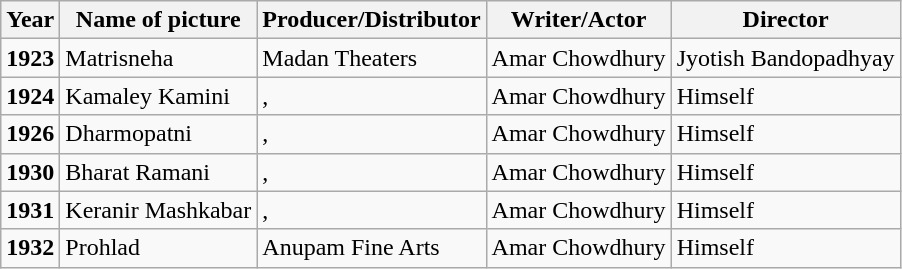<table class="wikitable">
<tr>
<th><strong>Year</strong></th>
<th><strong>Name of picture</strong></th>
<th><strong>Producer/Distributor</strong></th>
<th><strong>Writer/Actor</strong></th>
<th><strong>Director</strong></th>
</tr>
<tr>
<td><strong>1923</strong></td>
<td>Matrisneha</td>
<td>Madan Theaters</td>
<td>Amar Chowdhury</td>
<td>Jyotish Bandopadhyay</td>
</tr>
<tr>
<td><strong>1924</strong></td>
<td>Kamaley Kamini</td>
<td>,</td>
<td>Amar Chowdhury</td>
<td>Himself</td>
</tr>
<tr>
<td><strong>1926</strong></td>
<td>Dharmopatni</td>
<td>,</td>
<td>Amar Chowdhury</td>
<td>Himself</td>
</tr>
<tr>
<td><strong>1930</strong></td>
<td>Bharat Ramani</td>
<td>,</td>
<td>Amar Chowdhury</td>
<td>Himself</td>
</tr>
<tr>
<td><strong>1931</strong></td>
<td>Keranir Mashkabar</td>
<td>,</td>
<td>Amar Chowdhury</td>
<td>Himself</td>
</tr>
<tr>
<td><strong>1932</strong></td>
<td>Prohlad</td>
<td>Anupam Fine Arts</td>
<td>Amar Chowdhury</td>
<td>Himself</td>
</tr>
</table>
